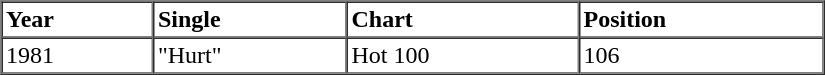<table border=1 cellspacing=0 cellpadding=2 width="550px">
<tr>
<th align="left">Year</th>
<th align="left">Single</th>
<th align="left">Chart</th>
<th align="left">Position</th>
</tr>
<tr>
<td align="left">1981</td>
<td align="left">"Hurt"</td>
<td align="left">Hot 100</td>
<td align="left">106</td>
</tr>
<tr>
</tr>
</table>
